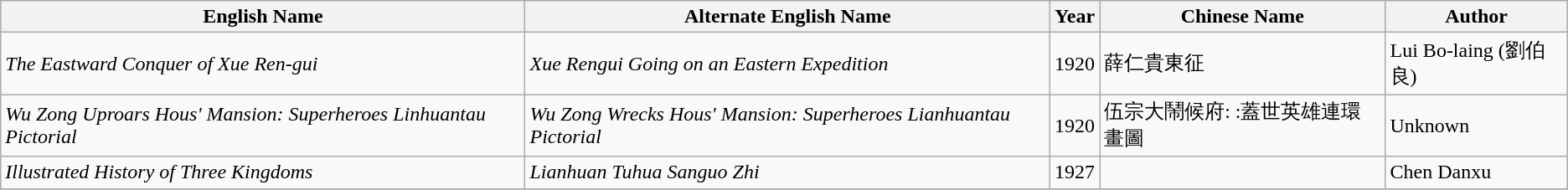<table class="wikitable">
<tr>
<th>English Name</th>
<th>Alternate English Name</th>
<th>Year</th>
<th>Chinese Name</th>
<th>Author</th>
</tr>
<tr>
<td><em>The Eastward Conquer of Xue Ren-gui</em></td>
<td><em>Xue Rengui Going on an Eastern Expedition</em></td>
<td>1920</td>
<td>薛仁貴東征</td>
<td>Lui Bo-laing (劉伯良)</td>
</tr>
<tr>
<td><em>Wu Zong Uproars Hous' Mansion: Superheroes Linhuantau Pictorial</em></td>
<td><em>Wu Zong Wrecks Hous' Mansion: Superheroes Lianhuantau Pictorial</em></td>
<td>1920</td>
<td>伍宗大鬧候府: :蓋世英雄連環畫圖</td>
<td>Unknown</td>
</tr>
<tr>
<td><em>Illustrated History of Three Kingdoms</em></td>
<td><em>Lianhuan Tuhua Sanguo Zhi</em></td>
<td>1927</td>
<td></td>
<td>Chen Danxu</td>
</tr>
<tr>
</tr>
</table>
